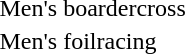<table>
<tr>
<td>Men's boardercross</td>
<td></td>
<td></td>
<td></td>
</tr>
<tr>
<td>Men's foilracing</td>
<td></td>
<td></td>
<td></td>
</tr>
<tr>
</tr>
</table>
